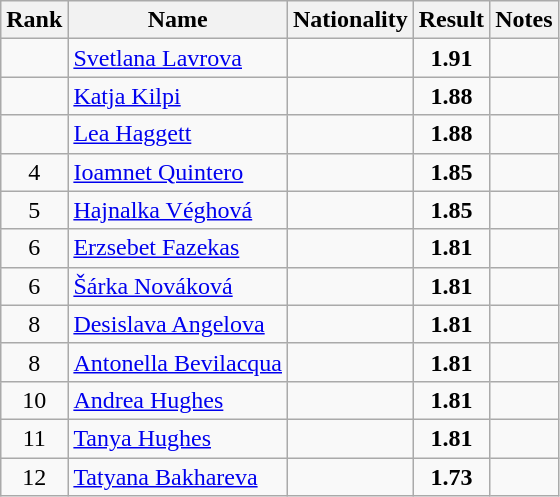<table class="wikitable sortable" style="text-align:center">
<tr>
<th>Rank</th>
<th>Name</th>
<th>Nationality</th>
<th>Result</th>
<th>Notes</th>
</tr>
<tr>
<td></td>
<td align=left><a href='#'>Svetlana Lavrova</a></td>
<td align=left></td>
<td><strong>1.91</strong></td>
<td></td>
</tr>
<tr>
<td></td>
<td align=left><a href='#'>Katja Kilpi</a></td>
<td align=left></td>
<td><strong>1.88</strong></td>
<td></td>
</tr>
<tr>
<td></td>
<td align=left><a href='#'>Lea Haggett</a></td>
<td align=left></td>
<td><strong>1.88</strong></td>
<td></td>
</tr>
<tr>
<td>4</td>
<td align=left><a href='#'>Ioamnet Quintero</a></td>
<td align=left></td>
<td><strong>1.85</strong></td>
<td></td>
</tr>
<tr>
<td>5</td>
<td align=left><a href='#'>Hajnalka Véghová</a></td>
<td align=left></td>
<td><strong>1.85</strong></td>
<td></td>
</tr>
<tr>
<td>6</td>
<td align=left><a href='#'>Erzsebet Fazekas</a></td>
<td align=left></td>
<td><strong>1.81</strong></td>
<td></td>
</tr>
<tr>
<td>6</td>
<td align=left><a href='#'>Šárka Nováková</a></td>
<td align=left></td>
<td><strong>1.81</strong></td>
<td></td>
</tr>
<tr>
<td>8</td>
<td align=left><a href='#'>Desislava Angelova</a></td>
<td align=left></td>
<td><strong>1.81</strong></td>
<td></td>
</tr>
<tr>
<td>8</td>
<td align=left><a href='#'>Antonella Bevilacqua</a></td>
<td align=left></td>
<td><strong>1.81</strong></td>
<td></td>
</tr>
<tr>
<td>10</td>
<td align=left><a href='#'>Andrea Hughes</a></td>
<td align=left></td>
<td><strong>1.81</strong></td>
<td></td>
</tr>
<tr>
<td>11</td>
<td align=left><a href='#'>Tanya Hughes</a></td>
<td align=left></td>
<td><strong>1.81</strong></td>
<td></td>
</tr>
<tr>
<td>12</td>
<td align=left><a href='#'>Tatyana Bakhareva</a></td>
<td align=left></td>
<td><strong>1.73</strong></td>
<td></td>
</tr>
</table>
